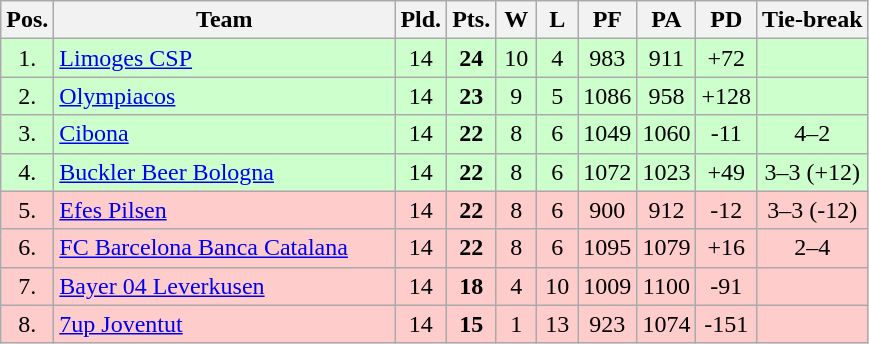<table class="wikitable" style="text-align:center">
<tr>
<th width=15>Pos.</th>
<th width=220>Team</th>
<th width=20>Pld.</th>
<th width=20>Pts.</th>
<th width=20>W</th>
<th width=20>L</th>
<th width=20>PF</th>
<th width=20>PA</th>
<th width=20>PD</th>
<th>Tie-break</th>
</tr>
<tr style="background: #ccffcc;">
<td>1.</td>
<td align=left> <a href='#'>Limoges CSP</a></td>
<td>14</td>
<td><strong>24</strong></td>
<td>10</td>
<td>4</td>
<td>983</td>
<td>911</td>
<td>+72</td>
<td></td>
</tr>
<tr style="background: #ccffcc;">
<td>2.</td>
<td align=left> <a href='#'>Olympiacos</a></td>
<td>14</td>
<td><strong>23</strong></td>
<td>9</td>
<td>5</td>
<td>1086</td>
<td>958</td>
<td>+128</td>
<td></td>
</tr>
<tr style="background: #ccffcc;">
<td>3.</td>
<td align=left> <a href='#'>Cibona</a></td>
<td>14</td>
<td><strong>22</strong></td>
<td>8</td>
<td>6</td>
<td>1049</td>
<td>1060</td>
<td>-11</td>
<td>4–2</td>
</tr>
<tr style="background: #ccffcc;">
<td>4.</td>
<td align=left> <a href='#'>Buckler Beer Bologna</a></td>
<td>14</td>
<td><strong>22</strong></td>
<td>8</td>
<td>6</td>
<td>1072</td>
<td>1023</td>
<td>+49</td>
<td>3–3 (+12)</td>
</tr>
<tr style="background: #ffcccc;">
<td>5.</td>
<td align=left> <a href='#'>Efes Pilsen</a></td>
<td>14</td>
<td><strong>22</strong></td>
<td>8</td>
<td>6</td>
<td>900</td>
<td>912</td>
<td>-12</td>
<td>3–3 (-12)</td>
</tr>
<tr style="background: #ffcccc;">
<td>6.</td>
<td align=left> <a href='#'>FC Barcelona Banca Catalana</a></td>
<td>14</td>
<td><strong>22</strong></td>
<td>8</td>
<td>6</td>
<td>1095</td>
<td>1079</td>
<td>+16</td>
<td>2–4</td>
</tr>
<tr style="background: #ffcccc;">
<td>7.</td>
<td align=left> <a href='#'>Bayer 04 Leverkusen</a></td>
<td>14</td>
<td><strong>18</strong></td>
<td>4</td>
<td>10</td>
<td>1009</td>
<td>1100</td>
<td>-91</td>
<td></td>
</tr>
<tr style="background: #ffcccc;">
<td>8.</td>
<td align=left> <a href='#'>7up Joventut</a></td>
<td>14</td>
<td><strong>15</strong></td>
<td>1</td>
<td>13</td>
<td>923</td>
<td>1074</td>
<td>-151</td>
<td></td>
</tr>
</table>
